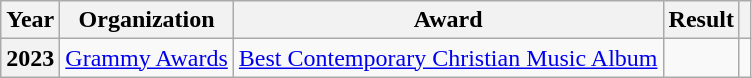<table class="wikitable plainrowheaders">
<tr>
<th>Year</th>
<th>Organization</th>
<th>Award</th>
<th>Result</th>
<th></th>
</tr>
<tr>
<th scope="row">2023</th>
<td><a href='#'>Grammy Awards</a></td>
<td><a href='#'>Best Contemporary Christian Music Album</a></td>
<td></td>
<td style="text-align:center;"></td>
</tr>
</table>
